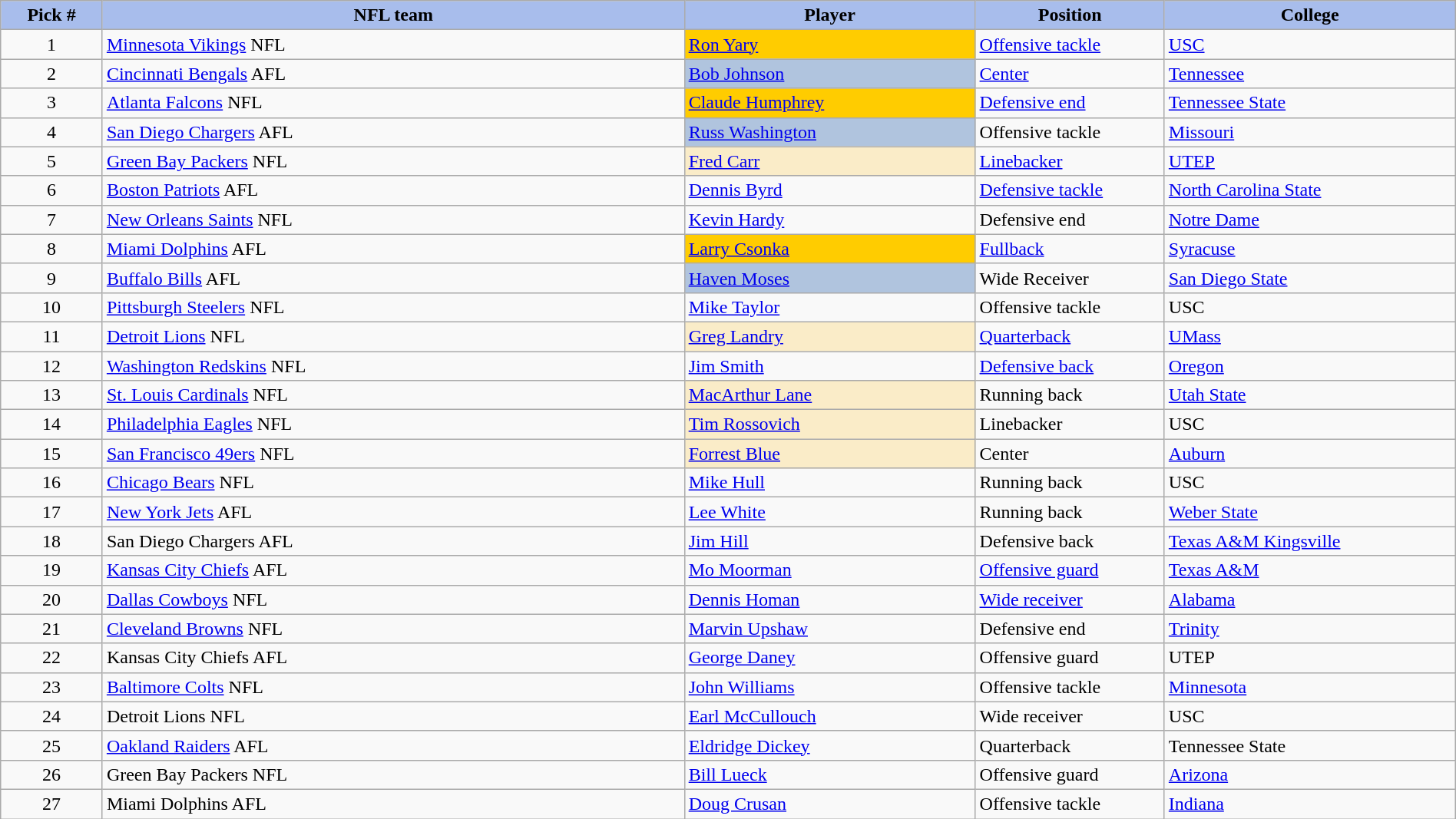<table class="wikitable sortable sortable" style="width: 100%">
<tr>
<th style="background:#A8BDEC;" width=7%>Pick #</th>
<th width=40% style="background:#A8BDEC;">NFL team</th>
<th width=20% style="background:#A8BDEC;">Player</th>
<th width=13% style="background:#A8BDEC;">Position</th>
<th style="background:#A8BDEC;">College</th>
</tr>
<tr>
<td align=center>1</td>
<td><a href='#'>Minnesota Vikings</a> NFL</td>
<td bgcolor="#FFCC00"><a href='#'>Ron Yary</a></td>
<td><a href='#'>Offensive tackle</a></td>
<td><a href='#'>USC</a></td>
</tr>
<tr>
<td align=center>2</td>
<td><a href='#'>Cincinnati Bengals</a> AFL</td>
<td bgcolor=lightsteelblue><a href='#'>Bob Johnson</a></td>
<td><a href='#'>Center</a></td>
<td><a href='#'>Tennessee</a></td>
</tr>
<tr>
<td align=center>3</td>
<td><a href='#'>Atlanta Falcons</a> NFL</td>
<td bgcolor="#FFCC00"><a href='#'>Claude Humphrey</a></td>
<td><a href='#'>Defensive end</a></td>
<td><a href='#'>Tennessee State</a></td>
</tr>
<tr>
<td align=center>4</td>
<td><a href='#'>San Diego Chargers</a> AFL</td>
<td bgcolor=lightsteelblue><a href='#'>Russ Washington</a></td>
<td>Offensive tackle</td>
<td><a href='#'>Missouri</a></td>
</tr>
<tr>
<td align=center>5</td>
<td><a href='#'>Green Bay Packers</a> NFL</td>
<td bgcolor="#faecc8"><a href='#'>Fred Carr</a></td>
<td><a href='#'>Linebacker</a></td>
<td><a href='#'>UTEP</a></td>
</tr>
<tr>
<td align=center>6</td>
<td><a href='#'>Boston Patriots</a> AFL</td>
<td><a href='#'>Dennis Byrd</a></td>
<td><a href='#'>Defensive tackle</a></td>
<td><a href='#'>North Carolina State</a></td>
</tr>
<tr>
<td align=center>7</td>
<td><a href='#'>New Orleans Saints</a> NFL</td>
<td><a href='#'>Kevin Hardy</a></td>
<td>Defensive end</td>
<td><a href='#'>Notre Dame</a></td>
</tr>
<tr>
<td align=center>8</td>
<td><a href='#'>Miami Dolphins</a> AFL</td>
<td bgcolor=#FFCC00><a href='#'>Larry Csonka</a></td>
<td><a href='#'>Fullback</a></td>
<td><a href='#'>Syracuse</a></td>
</tr>
<tr>
<td align=center>9</td>
<td><a href='#'>Buffalo Bills</a> AFL</td>
<td bgcolor=lightsteelblue><a href='#'>Haven Moses</a></td>
<td>Wide Receiver</td>
<td><a href='#'>San Diego State</a></td>
</tr>
<tr>
<td align=center>10</td>
<td><a href='#'>Pittsburgh Steelers</a> NFL</td>
<td><a href='#'>Mike Taylor</a></td>
<td>Offensive tackle</td>
<td>USC</td>
</tr>
<tr>
<td align=center>11</td>
<td><a href='#'>Detroit Lions</a> NFL</td>
<td bgcolor="#faecc8"><a href='#'>Greg Landry</a></td>
<td><a href='#'>Quarterback</a></td>
<td><a href='#'>UMass</a></td>
</tr>
<tr>
<td align=center>12</td>
<td><a href='#'>Washington Redskins</a> NFL</td>
<td><a href='#'>Jim Smith</a></td>
<td><a href='#'>Defensive back</a></td>
<td><a href='#'>Oregon</a></td>
</tr>
<tr>
<td align=center>13</td>
<td><a href='#'>St. Louis Cardinals</a> NFL</td>
<td bgcolor="#faecc8"><a href='#'>MacArthur Lane</a></td>
<td>Running back</td>
<td><a href='#'>Utah State</a></td>
</tr>
<tr>
<td align=center>14</td>
<td><a href='#'>Philadelphia Eagles</a> NFL</td>
<td bgcolor="#faecc8"><a href='#'>Tim Rossovich</a></td>
<td>Linebacker</td>
<td>USC</td>
</tr>
<tr>
<td align=center>15</td>
<td><a href='#'>San Francisco 49ers</a> NFL</td>
<td bgcolor="#faecc8"><a href='#'>Forrest Blue</a></td>
<td>Center</td>
<td><a href='#'>Auburn</a></td>
</tr>
<tr>
<td align=center>16</td>
<td><a href='#'>Chicago Bears</a> NFL</td>
<td><a href='#'>Mike Hull</a></td>
<td>Running back</td>
<td>USC</td>
</tr>
<tr>
<td align=center>17</td>
<td><a href='#'>New York Jets</a> AFL</td>
<td><a href='#'>Lee White</a></td>
<td>Running back</td>
<td><a href='#'>Weber State</a></td>
</tr>
<tr>
<td align=center>18</td>
<td>San Diego Chargers AFL</td>
<td><a href='#'>Jim Hill</a></td>
<td>Defensive back</td>
<td><a href='#'>Texas A&M Kingsville</a></td>
</tr>
<tr>
<td align=center>19</td>
<td><a href='#'>Kansas City Chiefs</a> AFL</td>
<td><a href='#'>Mo Moorman</a></td>
<td><a href='#'>Offensive guard</a></td>
<td><a href='#'>Texas A&M</a></td>
</tr>
<tr>
<td align=center>20</td>
<td><a href='#'>Dallas Cowboys</a> NFL</td>
<td><a href='#'>Dennis Homan</a></td>
<td><a href='#'>Wide receiver</a></td>
<td><a href='#'>Alabama</a></td>
</tr>
<tr>
<td align=center>21</td>
<td><a href='#'>Cleveland Browns</a> NFL</td>
<td><a href='#'>Marvin Upshaw</a></td>
<td>Defensive end</td>
<td><a href='#'>Trinity</a></td>
</tr>
<tr>
<td align=center>22</td>
<td>Kansas City Chiefs AFL</td>
<td><a href='#'>George Daney</a></td>
<td>Offensive guard</td>
<td>UTEP</td>
</tr>
<tr>
<td align=center>23</td>
<td><a href='#'>Baltimore Colts</a> NFL</td>
<td><a href='#'>John Williams</a></td>
<td>Offensive tackle</td>
<td><a href='#'>Minnesota</a></td>
</tr>
<tr>
<td align=center>24</td>
<td>Detroit Lions NFL</td>
<td><a href='#'>Earl McCullouch</a></td>
<td>Wide receiver</td>
<td>USC</td>
</tr>
<tr>
<td align=center>25</td>
<td><a href='#'>Oakland Raiders</a> AFL</td>
<td><a href='#'>Eldridge Dickey</a></td>
<td>Quarterback</td>
<td>Tennessee State</td>
</tr>
<tr>
<td align=center>26</td>
<td>Green Bay Packers NFL</td>
<td><a href='#'>Bill Lueck</a></td>
<td>Offensive guard</td>
<td><a href='#'>Arizona</a></td>
</tr>
<tr>
<td align=center>27</td>
<td>Miami Dolphins AFL</td>
<td><a href='#'>Doug Crusan</a></td>
<td>Offensive tackle</td>
<td><a href='#'>Indiana</a></td>
</tr>
</table>
